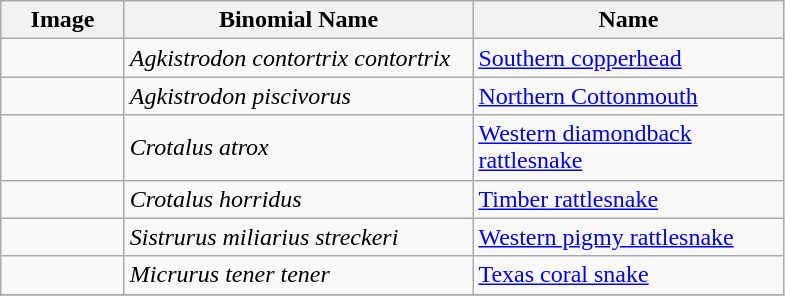<table class="wikitable">
<tr>
<th width="75">Image</th>
<th width="225">Binomial Name</th>
<th width="200">Name</th>
</tr>
<tr>
<td></td>
<td><em>Agkistrodon contortrix contortrix</em></td>
<td><a href='#'>Southern copperhead</a></td>
</tr>
<tr>
<td></td>
<td><em>Agkistrodon piscivorus</em></td>
<td><a href='#'>Northern Cottonmouth</a></td>
</tr>
<tr>
<td></td>
<td><em>Crotalus atrox</em></td>
<td><a href='#'>Western diamondback rattlesnake</a></td>
</tr>
<tr>
<td></td>
<td><em>Crotalus horridus</em></td>
<td><a href='#'>Timber rattlesnake</a></td>
</tr>
<tr>
<td></td>
<td><em>Sistrurus miliarius streckeri</em></td>
<td><a href='#'>Western pigmy rattlesnake</a></td>
</tr>
<tr>
<td></td>
<td><em>Micrurus tener tener</em></td>
<td><a href='#'>Texas coral snake</a></td>
</tr>
<tr>
</tr>
</table>
